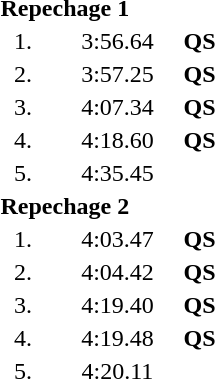<table style="text-align:center">
<tr>
<td colspan=4 align=left><strong>Repechage 1</strong></td>
</tr>
<tr>
<td width=30>1.</td>
<td align=left></td>
<td width=80>3:56.64</td>
<td><strong>QS</strong></td>
</tr>
<tr>
<td>2.</td>
<td align=left></td>
<td>3:57.25</td>
<td><strong>QS</strong></td>
</tr>
<tr>
<td>3.</td>
<td align=left></td>
<td>4:07.34</td>
<td><strong>QS</strong></td>
</tr>
<tr>
<td>4.</td>
<td align=left></td>
<td>4:18.60</td>
<td><strong>QS</strong></td>
</tr>
<tr>
<td>5.</td>
<td align=left></td>
<td>4:35.45</td>
<td></td>
</tr>
<tr>
<td colspan=4 align=left><strong>Repechage 2</strong></td>
</tr>
<tr>
<td>1.</td>
<td align=left></td>
<td>4:03.47</td>
<td><strong>QS</strong></td>
</tr>
<tr>
<td>2.</td>
<td align=left></td>
<td>4:04.42</td>
<td><strong>QS</strong></td>
</tr>
<tr>
<td>3.</td>
<td align=left></td>
<td>4:19.40</td>
<td><strong>QS</strong></td>
</tr>
<tr>
<td>4.</td>
<td align=left></td>
<td>4:19.48</td>
<td><strong>QS</strong></td>
</tr>
<tr>
<td>5.</td>
<td align=left></td>
<td>4:20.11</td>
<td></td>
</tr>
</table>
